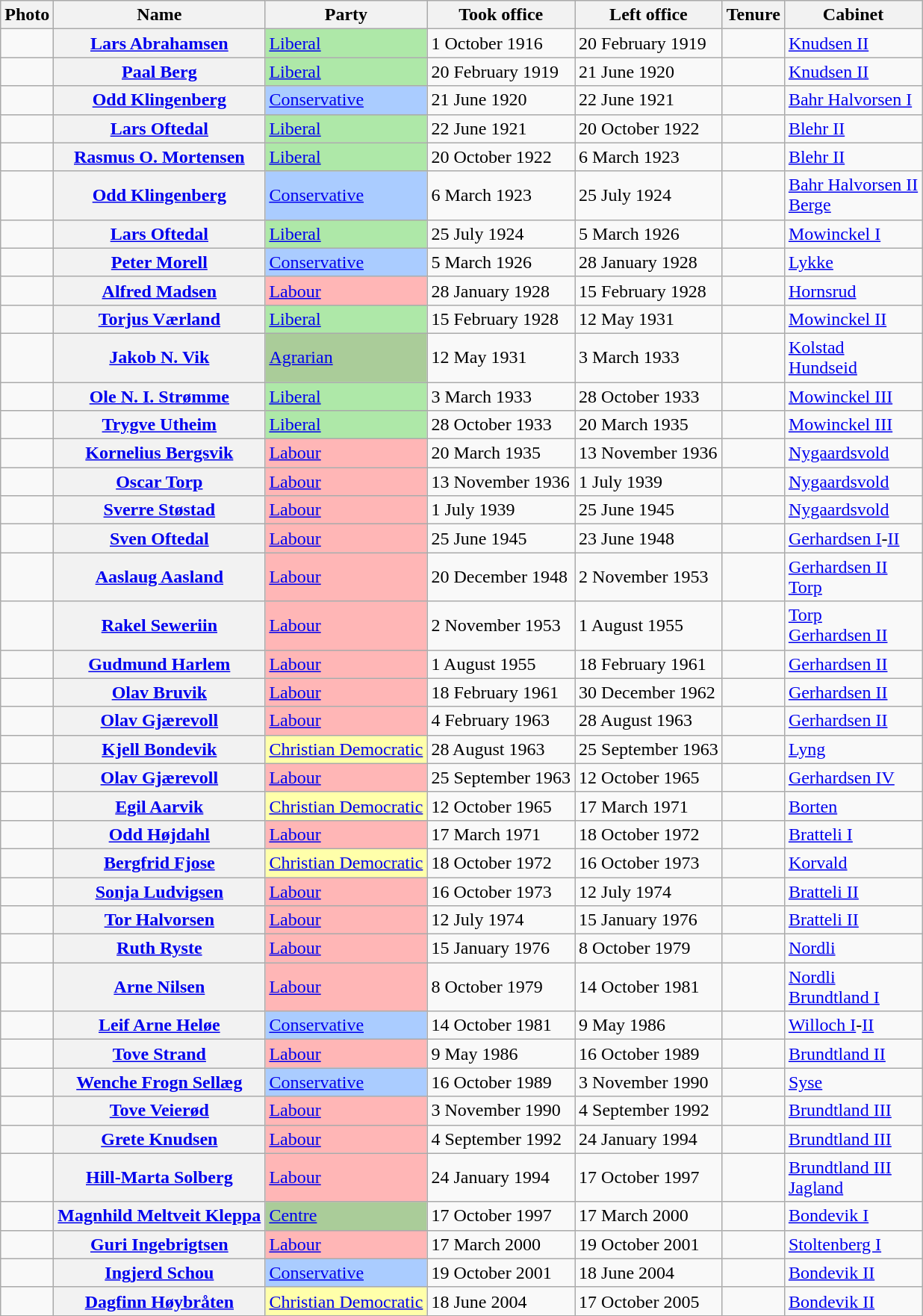<table class="wikitable plainrowheaders sortable">
<tr>
<th scope=col class=unsortable>Photo</th>
<th scope=col>Name</th>
<th scope=col>Party</th>
<th scope=col>Took office</th>
<th scope=col>Left office</th>
<th scope=col>Tenure</th>
<th scope=col>Cabinet</th>
</tr>
<tr>
<td align=center></td>
<th scope=row><a href='#'>Lars Abrahamsen</a></th>
<td style="background:#AEE8A8"><a href='#'>Liberal</a></td>
<td>1 October 1916</td>
<td>20 February 1919</td>
<td></td>
<td><a href='#'>Knudsen II</a></td>
</tr>
<tr>
<td align=center></td>
<th scope=row><a href='#'>Paal Berg</a></th>
<td style="background:#AEE8A8"><a href='#'>Liberal</a></td>
<td>20 February 1919</td>
<td>21 June 1920</td>
<td></td>
<td><a href='#'>Knudsen II</a></td>
</tr>
<tr>
<td align=center></td>
<th scope=row><a href='#'>Odd Klingenberg</a></th>
<td style="background:#AACCFF"><a href='#'>Conservative</a></td>
<td>21 June 1920</td>
<td>22 June 1921</td>
<td></td>
<td><a href='#'>Bahr Halvorsen I</a></td>
</tr>
<tr>
<td align=center></td>
<th scope=row><a href='#'>Lars Oftedal</a></th>
<td style="background:#AEE8A8"><a href='#'>Liberal</a></td>
<td>22 June 1921</td>
<td>20 October 1922</td>
<td></td>
<td><a href='#'>Blehr II</a></td>
</tr>
<tr>
<td align=center></td>
<th scope=row><a href='#'>Rasmus O. Mortensen</a></th>
<td style="background:#AEE8A8"><a href='#'>Liberal</a></td>
<td>20 October 1922</td>
<td>6 March 1923</td>
<td></td>
<td><a href='#'>Blehr II</a></td>
</tr>
<tr>
<td align=center></td>
<th scope=row><a href='#'>Odd Klingenberg</a></th>
<td style="background:#AACCFF"><a href='#'>Conservative</a></td>
<td>6 March 1923</td>
<td>25 July 1924</td>
<td></td>
<td><a href='#'>Bahr Halvorsen II</a> <br> <a href='#'>Berge</a></td>
</tr>
<tr>
<td align=center></td>
<th scope=row><a href='#'>Lars Oftedal</a></th>
<td style="background:#AEE8A8"><a href='#'>Liberal</a></td>
<td>25 July 1924</td>
<td>5 March 1926</td>
<td></td>
<td><a href='#'>Mowinckel I</a></td>
</tr>
<tr>
<td align=center></td>
<th scope=row><a href='#'>Peter Morell</a></th>
<td style="background:#AACCFF"><a href='#'>Conservative</a></td>
<td>5 March 1926</td>
<td>28 January 1928</td>
<td></td>
<td><a href='#'>Lykke</a></td>
</tr>
<tr>
<td align=center></td>
<th scope=row><a href='#'>Alfred Madsen</a></th>
<td style="background:#FFB6B6"><a href='#'>Labour</a></td>
<td>28 January 1928</td>
<td>15 February 1928</td>
<td></td>
<td><a href='#'>Hornsrud</a></td>
</tr>
<tr>
<td align=center></td>
<th scope=row><a href='#'>Torjus Værland</a></th>
<td style="background:#AEE8A8"><a href='#'>Liberal</a></td>
<td>15 February 1928</td>
<td>12 May 1931</td>
<td></td>
<td><a href='#'>Mowinckel II</a></td>
</tr>
<tr>
<td align=center></td>
<th scope=row><a href='#'>Jakob N. Vik</a></th>
<td style="background:#AACC99"><a href='#'>Agrarian</a></td>
<td>12 May 1931</td>
<td>3 March 1933</td>
<td></td>
<td><a href='#'>Kolstad</a> <br> <a href='#'>Hundseid</a></td>
</tr>
<tr>
<td align=center></td>
<th scope=row><a href='#'>Ole N. I. Strømme</a></th>
<td style="background:#AEE8A8"><a href='#'>Liberal</a></td>
<td>3 March 1933</td>
<td>28 October 1933</td>
<td></td>
<td><a href='#'>Mowinckel III</a></td>
</tr>
<tr>
<td align=center></td>
<th scope=row><a href='#'>Trygve Utheim</a></th>
<td style="background:#AEE8A8"><a href='#'>Liberal</a></td>
<td>28 October 1933</td>
<td>20 March 1935</td>
<td></td>
<td><a href='#'>Mowinckel III</a></td>
</tr>
<tr>
<td align=center></td>
<th scope=row><a href='#'>Kornelius Bergsvik</a></th>
<td style="background:#FFB6B6"><a href='#'>Labour</a></td>
<td>20 March 1935</td>
<td>13 November 1936</td>
<td></td>
<td><a href='#'>Nygaardsvold</a></td>
</tr>
<tr>
<td align=center></td>
<th scope=row><a href='#'>Oscar Torp</a></th>
<td style="background:#FFB6B6"><a href='#'>Labour</a></td>
<td>13 November 1936</td>
<td>1 July 1939</td>
<td></td>
<td><a href='#'>Nygaardsvold</a></td>
</tr>
<tr>
<td align=center></td>
<th scope=row><a href='#'>Sverre Støstad</a></th>
<td style="background:#FFB6B6"><a href='#'>Labour</a></td>
<td>1 July 1939</td>
<td>25 June 1945</td>
<td></td>
<td><a href='#'>Nygaardsvold</a></td>
</tr>
<tr>
<td align=center></td>
<th scope=row><a href='#'>Sven Oftedal</a></th>
<td style="background:#FFB6B6"><a href='#'>Labour</a></td>
<td>25 June 1945</td>
<td>23 June 1948</td>
<td></td>
<td><a href='#'>Gerhardsen I</a>-<a href='#'>II</a></td>
</tr>
<tr>
<td align=center></td>
<th scope=row><a href='#'>Aaslaug Aasland</a></th>
<td style="background:#FFB6B6"><a href='#'>Labour</a></td>
<td>20 December 1948</td>
<td>2 November 1953</td>
<td></td>
<td><a href='#'>Gerhardsen II</a> <br> <a href='#'>Torp</a></td>
</tr>
<tr>
<td align=center></td>
<th scope=row><a href='#'>Rakel Seweriin</a></th>
<td style="background:#FFB6B6"><a href='#'>Labour</a></td>
<td>2 November 1953</td>
<td>1 August 1955</td>
<td></td>
<td><a href='#'>Torp</a> <br> <a href='#'>Gerhardsen II</a></td>
</tr>
<tr>
<td align=center></td>
<th scope=row><a href='#'>Gudmund Harlem</a></th>
<td style="background:#FFB6B6"><a href='#'>Labour</a></td>
<td>1 August 1955</td>
<td>18 February 1961</td>
<td></td>
<td><a href='#'>Gerhardsen II</a></td>
</tr>
<tr>
<td align=center></td>
<th scope=row><a href='#'>Olav Bruvik</a></th>
<td style="background:#FFB6B6"><a href='#'>Labour</a></td>
<td>18 February 1961</td>
<td>30 December 1962</td>
<td></td>
<td><a href='#'>Gerhardsen II</a></td>
</tr>
<tr>
<td align=center></td>
<th scope=row><a href='#'>Olav Gjærevoll</a></th>
<td style="background:#FFB6B6"><a href='#'>Labour</a></td>
<td>4 February 1963</td>
<td>28 August 1963</td>
<td></td>
<td><a href='#'>Gerhardsen II</a></td>
</tr>
<tr>
<td align=center></td>
<th scope=row><a href='#'>Kjell Bondevik</a></th>
<td style="background:#FFFFAA"><a href='#'>Christian Democratic</a></td>
<td>28 August 1963</td>
<td>25 September 1963</td>
<td></td>
<td><a href='#'>Lyng</a></td>
</tr>
<tr>
<td align=center></td>
<th scope=row><a href='#'>Olav Gjærevoll</a></th>
<td style="background:#FFB6B6"><a href='#'>Labour</a></td>
<td>25 September 1963</td>
<td>12 October 1965</td>
<td></td>
<td><a href='#'>Gerhardsen IV</a></td>
</tr>
<tr>
<td align=center></td>
<th scope=row><a href='#'>Egil Aarvik</a></th>
<td style="background:#FFFFAA"><a href='#'>Christian Democratic</a></td>
<td>12 October 1965</td>
<td>17 March 1971</td>
<td></td>
<td><a href='#'>Borten</a></td>
</tr>
<tr>
<td align=center></td>
<th scope=row><a href='#'>Odd Højdahl</a></th>
<td style="background:#FFB6B6"><a href='#'>Labour</a></td>
<td>17 March 1971</td>
<td>18 October 1972</td>
<td></td>
<td><a href='#'>Bratteli I</a></td>
</tr>
<tr>
<td align=center></td>
<th scope=row><a href='#'>Bergfrid Fjose</a></th>
<td style="background:#FFFFAA"><a href='#'>Christian Democratic</a></td>
<td>18 October 1972</td>
<td>16 October 1973</td>
<td></td>
<td><a href='#'>Korvald</a></td>
</tr>
<tr>
<td align=center></td>
<th scope=row><a href='#'>Sonja Ludvigsen</a></th>
<td style="background:#FFB6B6"><a href='#'>Labour</a></td>
<td>16 October 1973</td>
<td>12 July 1974</td>
<td></td>
<td><a href='#'>Bratteli II</a></td>
</tr>
<tr>
<td align=center></td>
<th scope=row><a href='#'>Tor Halvorsen</a></th>
<td style="background:#FFB6B6"><a href='#'>Labour</a></td>
<td>12 July 1974</td>
<td>15 January 1976</td>
<td></td>
<td><a href='#'>Bratteli II</a></td>
</tr>
<tr>
<td align=center></td>
<th scope=row><a href='#'>Ruth Ryste</a></th>
<td style="background:#FFB6B6"><a href='#'>Labour</a></td>
<td>15 January 1976</td>
<td>8 October 1979</td>
<td></td>
<td><a href='#'>Nordli</a></td>
</tr>
<tr>
<td align=center></td>
<th scope=row><a href='#'>Arne Nilsen</a></th>
<td style="background:#FFB6B6"><a href='#'>Labour</a></td>
<td>8 October 1979</td>
<td>14 October 1981</td>
<td></td>
<td><a href='#'>Nordli</a> <br> <a href='#'>Brundtland I</a></td>
</tr>
<tr>
<td align=center></td>
<th scope=row><a href='#'>Leif Arne Heløe</a></th>
<td style="background:#AACCFF"><a href='#'>Conservative</a></td>
<td>14 October 1981</td>
<td>9 May 1986</td>
<td></td>
<td><a href='#'>Willoch I</a>-<a href='#'>II</a></td>
</tr>
<tr>
<td align=center></td>
<th scope=row><a href='#'>Tove Strand</a></th>
<td style="background:#FFB6B6"><a href='#'>Labour</a></td>
<td>9 May 1986</td>
<td>16 October 1989</td>
<td></td>
<td><a href='#'>Brundtland II</a></td>
</tr>
<tr>
<td align=center></td>
<th scope=row><a href='#'>Wenche Frogn Sellæg</a></th>
<td style="background:#AACCFF"><a href='#'>Conservative</a></td>
<td>16 October 1989</td>
<td>3 November 1990</td>
<td></td>
<td><a href='#'>Syse</a></td>
</tr>
<tr>
<td align=center></td>
<th scope=row><a href='#'>Tove Veierød</a></th>
<td style="background:#FFB6B6"><a href='#'>Labour</a></td>
<td>3 November 1990</td>
<td>4 September 1992</td>
<td></td>
<td><a href='#'>Brundtland III</a></td>
</tr>
<tr>
<td align=center></td>
<th scope=row><a href='#'>Grete Knudsen</a></th>
<td style="background:#FFB6B6"><a href='#'>Labour</a></td>
<td>4 September 1992</td>
<td>24 January 1994</td>
<td></td>
<td><a href='#'>Brundtland III</a></td>
</tr>
<tr>
<td align=center></td>
<th scope=row><a href='#'>Hill-Marta Solberg</a></th>
<td style="background:#FFB6B6"><a href='#'>Labour</a></td>
<td>24 January 1994</td>
<td>17 October 1997</td>
<td></td>
<td><a href='#'>Brundtland III</a> <br> <a href='#'>Jagland</a></td>
</tr>
<tr>
<td align=center></td>
<th scope=row><a href='#'>Magnhild Meltveit Kleppa</a></th>
<td style="background:#AACC99"><a href='#'>Centre</a></td>
<td>17 October 1997</td>
<td>17 March 2000</td>
<td></td>
<td><a href='#'>Bondevik I</a></td>
</tr>
<tr>
<td align=center></td>
<th scope=row><a href='#'>Guri Ingebrigtsen</a></th>
<td style="background:#FFB6B6"><a href='#'>Labour</a></td>
<td>17 March 2000</td>
<td>19 October 2001</td>
<td></td>
<td><a href='#'>Stoltenberg I</a></td>
</tr>
<tr>
<td align=center></td>
<th scope=row><a href='#'>Ingjerd Schou</a></th>
<td style="background:#AACCFF"><a href='#'>Conservative</a></td>
<td>19 October 2001</td>
<td>18 June 2004</td>
<td></td>
<td><a href='#'>Bondevik II</a></td>
</tr>
<tr>
<td align=center></td>
<th scope=row><a href='#'>Dagfinn Høybråten</a></th>
<td style="background:#FFFFAA"><a href='#'>Christian Democratic</a></td>
<td>18 June 2004</td>
<td>17 October 2005</td>
<td></td>
<td><a href='#'>Bondevik II</a></td>
</tr>
<tr>
</tr>
</table>
